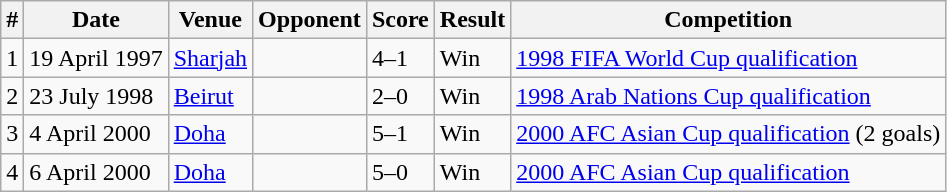<table class="wikitable">
<tr>
<th>#</th>
<th>Date</th>
<th>Venue</th>
<th>Opponent</th>
<th>Score</th>
<th>Result</th>
<th>Competition</th>
</tr>
<tr>
<td>1</td>
<td>19 April 1997</td>
<td><a href='#'>Sharjah</a></td>
<td></td>
<td>4–1</td>
<td>Win</td>
<td><a href='#'>1998 FIFA World Cup qualification</a></td>
</tr>
<tr>
<td>2</td>
<td>23 July 1998</td>
<td><a href='#'>Beirut</a></td>
<td></td>
<td>2–0</td>
<td>Win</td>
<td><a href='#'>1998 Arab Nations Cup qualification</a></td>
</tr>
<tr>
<td>3</td>
<td>4 April 2000</td>
<td><a href='#'>Doha</a></td>
<td></td>
<td>5–1</td>
<td>Win</td>
<td><a href='#'>2000 AFC Asian Cup qualification</a> (2 goals)</td>
</tr>
<tr>
<td>4</td>
<td>6 April 2000</td>
<td><a href='#'>Doha</a></td>
<td></td>
<td>5–0</td>
<td>Win</td>
<td><a href='#'>2000 AFC Asian Cup qualification</a></td>
</tr>
</table>
